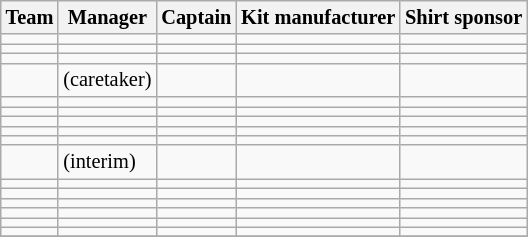<table class="wikitable sortable" style="text-align: left; font-size:85%">
<tr>
<th>Team</th>
<th>Manager</th>
<th>Captain</th>
<th>Kit manufacturer</th>
<th>Shirt sponsor</th>
</tr>
<tr>
<td></td>
<td></td>
<td></td>
<td></td>
<td></td>
</tr>
<tr>
<td></td>
<td></td>
<td></td>
<td></td>
<td></td>
</tr>
<tr>
<td></td>
<td></td>
<td></td>
<td></td>
<td></td>
</tr>
<tr>
<td></td>
<td> (caretaker)</td>
<td></td>
<td></td>
<td></td>
</tr>
<tr>
<td></td>
<td></td>
<td></td>
<td></td>
<td></td>
</tr>
<tr>
<td></td>
<td></td>
<td></td>
<td></td>
<td></td>
</tr>
<tr>
<td></td>
<td></td>
<td></td>
<td></td>
<td></td>
</tr>
<tr>
<td></td>
<td></td>
<td></td>
<td></td>
<td></td>
</tr>
<tr>
<td></td>
<td></td>
<td></td>
<td></td>
<td></td>
</tr>
<tr>
<td></td>
<td> (interim)</td>
<td></td>
<td></td>
<td></td>
</tr>
<tr>
<td></td>
<td></td>
<td></td>
<td></td>
<td></td>
</tr>
<tr>
<td></td>
<td></td>
<td></td>
<td></td>
<td></td>
</tr>
<tr>
<td></td>
<td></td>
<td></td>
<td></td>
<td></td>
</tr>
<tr>
<td></td>
<td></td>
<td></td>
<td></td>
<td></td>
</tr>
<tr>
<td></td>
<td></td>
<td></td>
<td></td>
<td></td>
</tr>
<tr>
<td></td>
<td></td>
<td></td>
<td></td>
<td></td>
</tr>
<tr>
</tr>
</table>
